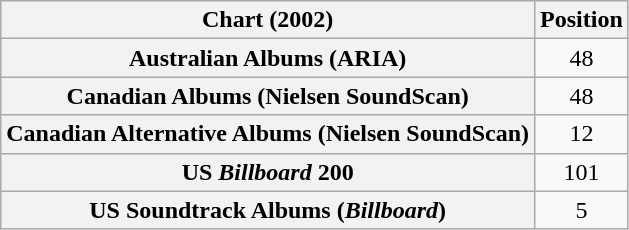<table class="wikitable sortable plainrowheaders" style="text-align:center">
<tr>
<th scope="col">Chart (2002)</th>
<th scope="col">Position</th>
</tr>
<tr>
<th scope="row">Australian Albums (ARIA)</th>
<td>48</td>
</tr>
<tr>
<th scope="row">Canadian Albums (Nielsen SoundScan)</th>
<td>48</td>
</tr>
<tr>
<th scope="row">Canadian Alternative Albums (Nielsen SoundScan)</th>
<td>12</td>
</tr>
<tr>
<th scope="row">US <em>Billboard</em> 200</th>
<td>101</td>
</tr>
<tr>
<th scope="row">US Soundtrack Albums (<em>Billboard</em>)</th>
<td>5</td>
</tr>
</table>
